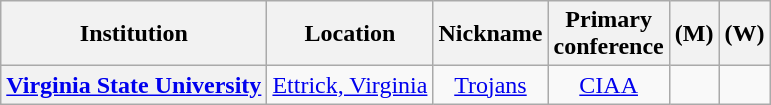<table class="sortable wikitable" style="text-align:center">
<tr>
<th>Institution</th>
<th>Location</th>
<th>Nickname</th>
<th>Primary<br>conference</th>
<th class="unsortable">(M)</th>
<th class="unsortable">(W)</th>
</tr>
<tr>
<th><a href='#'>Virginia State University</a></th>
<td><a href='#'>Ettrick, Virginia</a></td>
<td><a href='#'>Trojans</a></td>
<td><a href='#'>CIAA</a></td>
<td></td>
<td></td>
</tr>
</table>
